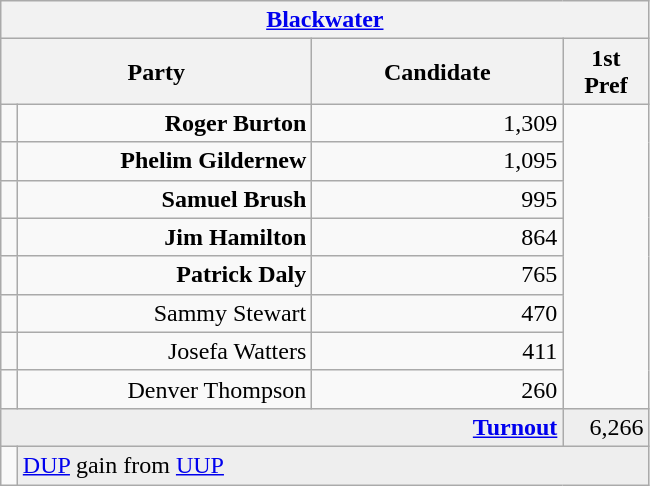<table class="wikitable">
<tr>
<th colspan="4" align="center"><a href='#'>Blackwater</a></th>
</tr>
<tr>
<th colspan="2" align="center" width=200>Party</th>
<th width=160>Candidate</th>
<th width=50>1st Pref</th>
</tr>
<tr>
<td></td>
<td align="right"><strong>Roger Burton</strong></td>
<td align="right">1,309</td>
</tr>
<tr>
<td></td>
<td align="right"><strong>Phelim Gildernew</strong></td>
<td align="right">1,095</td>
</tr>
<tr>
<td></td>
<td align="right"><strong>Samuel Brush</strong></td>
<td align="right">995</td>
</tr>
<tr>
<td></td>
<td align="right"><strong>Jim Hamilton</strong></td>
<td align="right">864</td>
</tr>
<tr>
<td></td>
<td align="right"><strong>Patrick Daly</strong></td>
<td align="right">765</td>
</tr>
<tr>
<td></td>
<td align="right">Sammy Stewart</td>
<td align="right">470</td>
</tr>
<tr>
<td></td>
<td align="right">Josefa Watters</td>
<td align="right">411</td>
</tr>
<tr>
<td></td>
<td align="right">Denver Thompson</td>
<td align="right">260</td>
</tr>
<tr bgcolor="EEEEEE">
<td colspan=3 align="right"><strong><a href='#'>Turnout</a></strong></td>
<td align="right">6,266</td>
</tr>
<tr>
<td bgcolor=></td>
<td colspan=3 bgcolor="EEEEEE"><a href='#'>DUP</a> gain from <a href='#'>UUP</a></td>
</tr>
</table>
